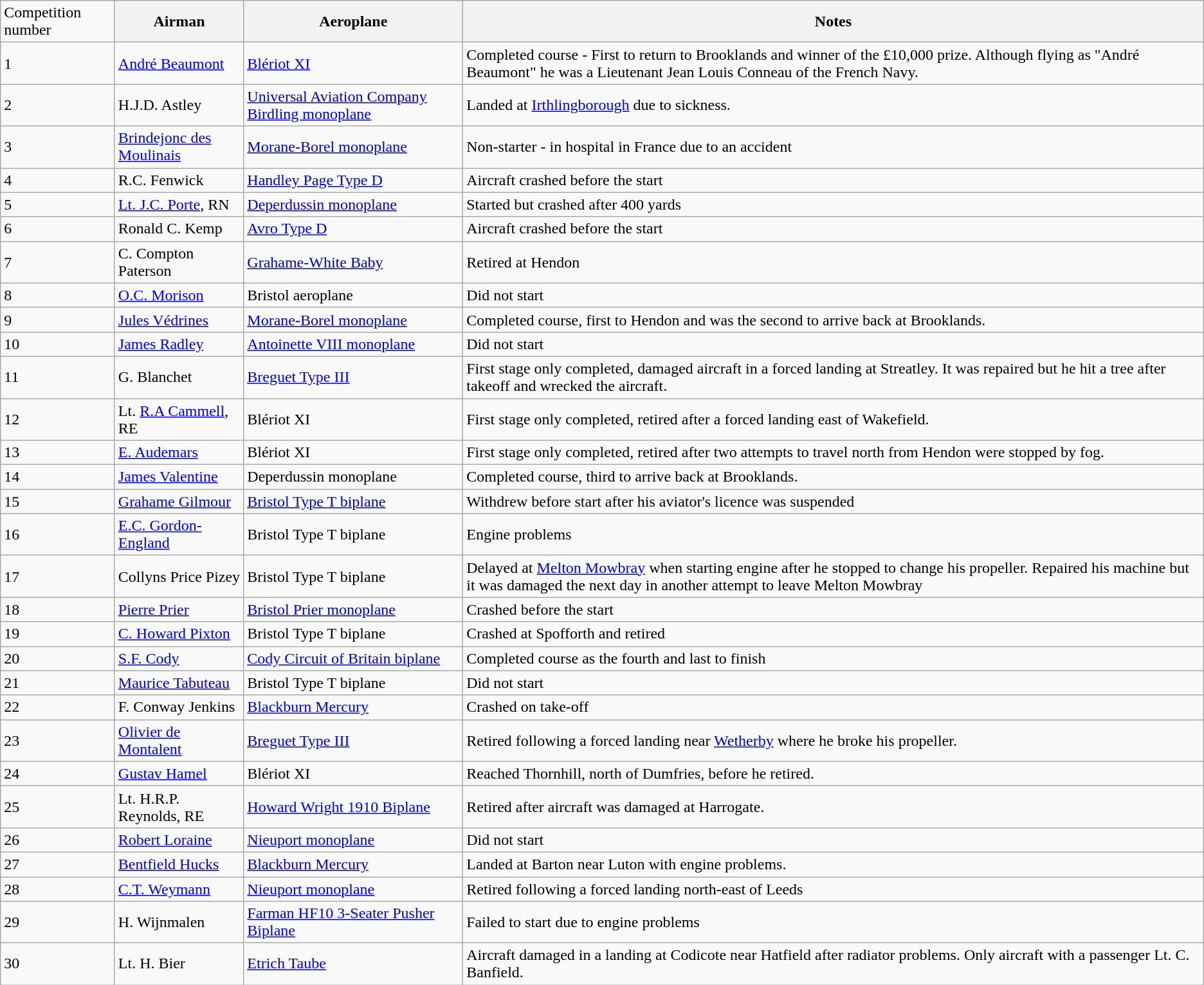<table class="wikitable">
<tr>
<td>Competition number</td>
<th>Airman</th>
<th>Aeroplane</th>
<th>Notes</th>
</tr>
<tr>
<td>1</td>
<td><a href='#'>André Beaumont</a></td>
<td><a href='#'>Blériot XI</a></td>
<td>Completed course - First to return to Brooklands and winner of the £10,000 prize. Although flying as "André Beaumont" he was a Lieutenant Jean Louis Conneau of the French Navy.</td>
</tr>
<tr>
<td>2</td>
<td>H.J.D. Astley</td>
<td><a href='#'>Universal Aviation Company Birdling monoplane</a></td>
<td>Landed at <a href='#'>Irthlingborough</a> due to sickness.</td>
</tr>
<tr>
<td>3</td>
<td><a href='#'>Brindejonc des Moulinais</a></td>
<td><a href='#'>Morane-Borel monoplane</a></td>
<td>Non-starter - in hospital in France due to an accident</td>
</tr>
<tr>
<td>4</td>
<td>R.C. Fenwick</td>
<td><a href='#'>Handley Page Type D</a></td>
<td>Aircraft crashed before the start</td>
</tr>
<tr>
<td>5</td>
<td><a href='#'>Lt. J.C. Porte</a>, RN</td>
<td><a href='#'>Deperdussin monoplane</a></td>
<td>Started but crashed after 400 yards</td>
</tr>
<tr>
<td>6</td>
<td>Ronald C. Kemp</td>
<td><a href='#'>Avro Type D</a></td>
<td>Aircraft crashed before the start</td>
</tr>
<tr>
<td>7</td>
<td>C. Compton Paterson</td>
<td><a href='#'>Grahame-White Baby</a></td>
<td>Retired at Hendon</td>
</tr>
<tr>
<td>8</td>
<td><a href='#'>O.C. Morison</a></td>
<td>Bristol aeroplane</td>
<td>Did not start</td>
</tr>
<tr>
<td>9</td>
<td><a href='#'>Jules Védrines</a></td>
<td><a href='#'>Morane-Borel monoplane</a></td>
<td>Completed course, first to Hendon and was the second to arrive back at Brooklands.</td>
</tr>
<tr>
<td>10</td>
<td><a href='#'>James Radley</a></td>
<td><a href='#'>Antoinette VIII monoplane</a></td>
<td>Did not start</td>
</tr>
<tr>
<td>11</td>
<td>G. Blanchet</td>
<td><a href='#'>Breguet Type III</a></td>
<td>First stage only completed, damaged aircraft in a forced landing at Streatley. It was repaired but he hit a tree after takeoff and wrecked the aircraft.</td>
</tr>
<tr>
<td>12</td>
<td>Lt. <a href='#'>R.A Cammell</a>, RE</td>
<td>Blériot XI</td>
<td>First stage only completed, retired after a forced landing east of Wakefield.</td>
</tr>
<tr>
<td>13</td>
<td><a href='#'>E. Audemars</a></td>
<td>Blériot XI</td>
<td>First stage only completed, retired after two attempts to travel north from Hendon were stopped by fog.</td>
</tr>
<tr>
<td>14</td>
<td><a href='#'>James Valentine</a></td>
<td>Deperdussin monoplane</td>
<td>Completed course, third to arrive back at Brooklands.</td>
</tr>
<tr>
<td>15</td>
<td><a href='#'>Grahame Gilmour</a></td>
<td><a href='#'>Bristol Type T biplane</a></td>
<td>Withdrew before start after his aviator's licence was suspended</td>
</tr>
<tr>
<td>16</td>
<td><a href='#'>E.C. Gordon-England</a></td>
<td>Bristol Type T biplane</td>
<td>Engine problems</td>
</tr>
<tr>
<td>17</td>
<td>Collyns Price Pizey</td>
<td>Bristol Type T biplane</td>
<td>Delayed at <a href='#'>Melton Mowbray</a> when starting engine after he stopped to change his propeller. Repaired his machine but it was damaged the next day in another attempt to leave Melton Mowbray</td>
</tr>
<tr>
<td>18</td>
<td><a href='#'>Pierre Prier</a></td>
<td><a href='#'>Bristol Prier monoplane</a></td>
<td>Crashed before the start</td>
</tr>
<tr>
<td>19</td>
<td><a href='#'>C. Howard Pixton</a></td>
<td>Bristol Type T biplane</td>
<td>Crashed at Spofforth and retired</td>
</tr>
<tr>
<td>20</td>
<td><a href='#'>S.F. Cody</a></td>
<td><a href='#'>Cody Circuit of Britain biplane</a></td>
<td>Completed course as the fourth and last to finish</td>
</tr>
<tr>
<td>21</td>
<td><a href='#'>Maurice Tabuteau</a></td>
<td>Bristol Type T biplane</td>
<td>Did not start</td>
</tr>
<tr>
<td>22</td>
<td>F. Conway Jenkins</td>
<td><a href='#'>Blackburn Mercury</a></td>
<td>Crashed on take-off</td>
</tr>
<tr>
<td>23</td>
<td><a href='#'>Olivier de Montalent</a></td>
<td><a href='#'>Breguet Type III</a></td>
<td>Retired following a forced landing near <a href='#'>Wetherby</a> where he broke his propeller.</td>
</tr>
<tr>
<td>24</td>
<td><a href='#'>Gustav Hamel</a></td>
<td>Blériot XI</td>
<td>Reached Thornhill, north of Dumfries, before he retired.</td>
</tr>
<tr>
<td>25</td>
<td>Lt. H.R.P. Reynolds, RE</td>
<td><a href='#'>Howard Wright 1910 Biplane</a></td>
<td>Retired after aircraft was damaged at Harrogate.</td>
</tr>
<tr>
<td>26</td>
<td><a href='#'>Robert Loraine</a></td>
<td><a href='#'>Nieuport monoplane</a></td>
<td>Did not start</td>
</tr>
<tr>
<td>27</td>
<td><a href='#'>Bentfield Hucks</a></td>
<td><a href='#'>Blackburn Mercury</a></td>
<td>Landed at Barton near Luton with engine problems.</td>
</tr>
<tr>
<td>28</td>
<td><a href='#'>C.T. Weymann</a></td>
<td><a href='#'>Nieuport monoplane</a></td>
<td>Retired following a forced landing north-east of Leeds</td>
</tr>
<tr>
<td>29</td>
<td>H. Wijnmalen</td>
<td><a href='#'>Farman HF10 3-Seater Pusher Biplane</a></td>
<td>Failed to start due to engine problems</td>
</tr>
<tr>
<td>30</td>
<td>Lt. H. Bier</td>
<td><a href='#'>Etrich Taube</a></td>
<td>Aircraft damaged in a landing at Codicote near Hatfield after radiator problems. Only aircraft with a passenger Lt. C. Banfield.</td>
</tr>
</table>
